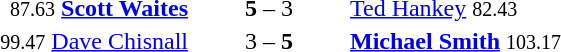<table style="text-align:center">
<tr>
<th width=223></th>
<th width=100></th>
<th width=223></th>
</tr>
<tr>
<td align=right><small><span>87.63</span></small> <strong><a href='#'>Scott Waites</a></strong> </td>
<td><strong>5</strong> – 3</td>
<td align=left> <a href='#'>Ted Hankey</a> <small><span>82.43</span></small></td>
</tr>
<tr>
<td align=right><small><span>99.47</span></small> <a href='#'>Dave Chisnall</a> </td>
<td>3 – <strong>5</strong></td>
<td align=left> <strong><a href='#'>Michael Smith</a></strong> <small><span>103.17</span></small></td>
</tr>
</table>
